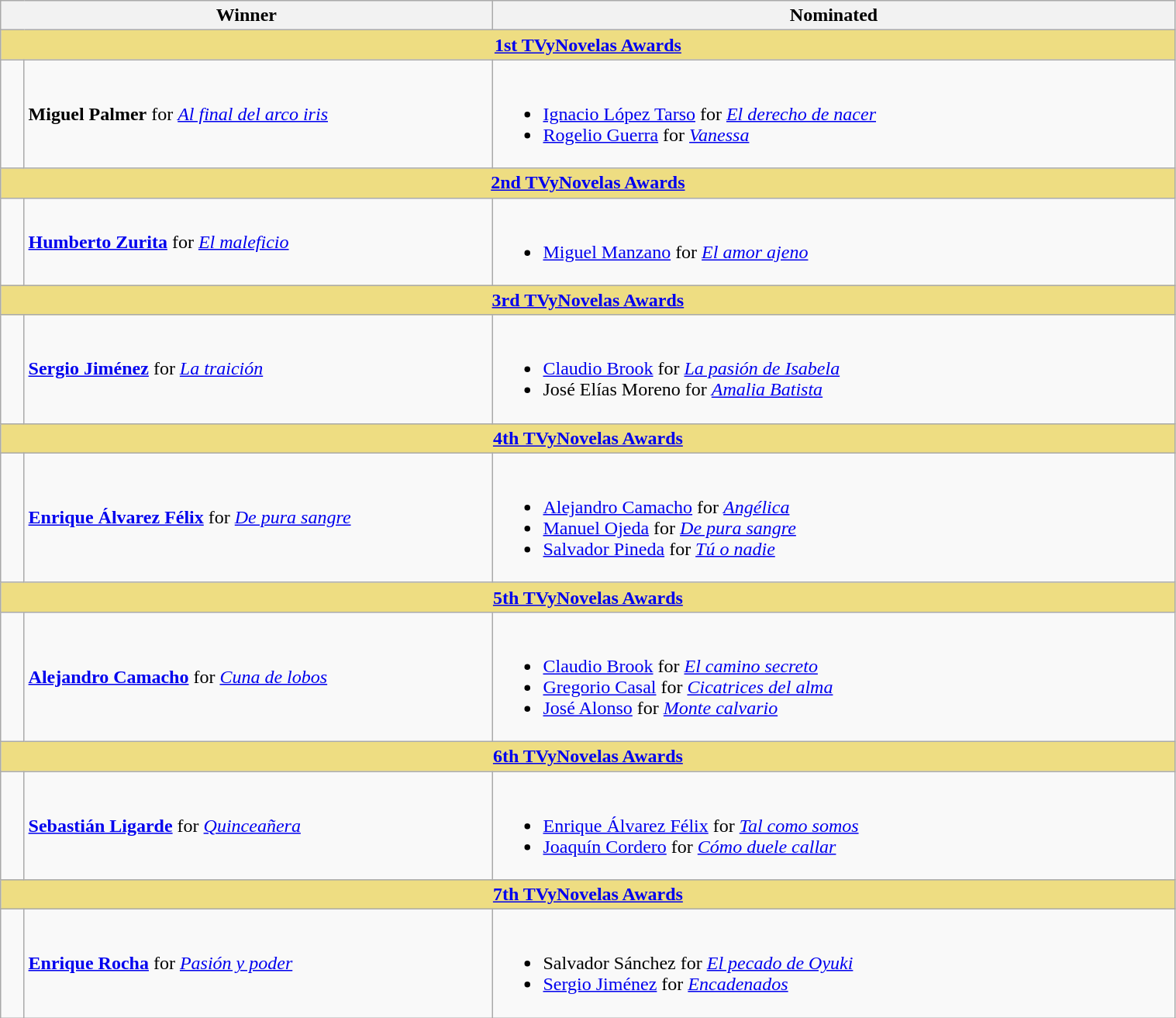<table class="wikitable" width=80%>
<tr align=center>
<th width="150px;" colspan=2; align="center">Winner</th>
<th width="580px;" align="center">Nominated</th>
</tr>
<tr>
<th colspan=9 style="background:#EEDD82;"  align="center"><strong><a href='#'>1st TVyNovelas Awards</a></strong></th>
</tr>
<tr>
<td width=2%></td>
<td><strong>Miguel Palmer</strong> for <em><a href='#'>Al final del arco iris</a></em></td>
<td><br><ul><li><a href='#'>Ignacio López Tarso</a> for <em><a href='#'>El derecho de nacer</a></em></li><li><a href='#'>Rogelio Guerra</a> for <em><a href='#'>Vanessa</a></em></li></ul></td>
</tr>
<tr>
<th colspan=9 style="background:#EEDD82;"  align="center"><strong><a href='#'>2nd TVyNovelas Awards</a></strong></th>
</tr>
<tr>
<td width=2%></td>
<td><strong><a href='#'>Humberto Zurita</a></strong> for <em><a href='#'>El maleficio</a></em></td>
<td><br><ul><li><a href='#'>Miguel Manzano</a> for <em><a href='#'>El amor ajeno</a></em></li></ul></td>
</tr>
<tr>
<th colspan=9 style="background:#EEDD82;"  align="center"><strong><a href='#'>3rd TVyNovelas Awards</a></strong></th>
</tr>
<tr>
<td width=2%></td>
<td><strong><a href='#'>Sergio Jiménez</a></strong> for <em><a href='#'>La traición</a></em></td>
<td><br><ul><li><a href='#'>Claudio Brook</a> for <em><a href='#'>La pasión de Isabela</a></em></li><li>José Elías Moreno for <em><a href='#'>Amalia Batista</a></em></li></ul></td>
</tr>
<tr>
<th colspan=9 style="background:#EEDD82;"  align="center"><strong><a href='#'>4th TVyNovelas Awards</a></strong></th>
</tr>
<tr>
<td width=2%></td>
<td><strong><a href='#'>Enrique Álvarez Félix</a></strong> for <em><a href='#'>De pura sangre</a></em></td>
<td><br><ul><li><a href='#'>Alejandro Camacho</a> for <em><a href='#'>Angélica</a></em></li><li><a href='#'>Manuel Ojeda</a> for <em><a href='#'>De pura sangre</a></em></li><li><a href='#'>Salvador Pineda</a> for <em><a href='#'>Tú o nadie</a></em></li></ul></td>
</tr>
<tr>
<th colspan=9 style="background:#EEDD82;"  align="center"><strong><a href='#'>5th TVyNovelas Awards</a></strong></th>
</tr>
<tr>
<td width=2%></td>
<td><strong><a href='#'>Alejandro Camacho</a></strong> for <em><a href='#'>Cuna de lobos</a></em></td>
<td><br><ul><li><a href='#'>Claudio Brook</a> for <em><a href='#'>El camino secreto</a></em></li><li><a href='#'>Gregorio Casal</a> for <em><a href='#'>Cicatrices del alma</a></em></li><li><a href='#'>José Alonso</a> for <em><a href='#'>Monte calvario</a></em></li></ul></td>
</tr>
<tr>
<th colspan=9 style="background:#EEDD82;"  align="center"><strong><a href='#'>6th TVyNovelas Awards</a></strong></th>
</tr>
<tr>
<td width=2%></td>
<td><strong><a href='#'>Sebastián Ligarde</a></strong> for <em><a href='#'>Quinceañera</a></em></td>
<td><br><ul><li><a href='#'>Enrique Álvarez Félix</a> for <em><a href='#'>Tal como somos</a></em></li><li><a href='#'>Joaquín Cordero</a> for <em><a href='#'>Cómo duele callar</a></em></li></ul></td>
</tr>
<tr>
<th colspan=9 style="background:#EEDD82;"  align="center"><strong><a href='#'>7th TVyNovelas Awards</a></strong></th>
</tr>
<tr>
<td width=2%></td>
<td><strong><a href='#'>Enrique Rocha</a></strong> for <em><a href='#'>Pasión y poder</a></em></td>
<td><br><ul><li>Salvador Sánchez for <em><a href='#'>El pecado de Oyuki</a></em></li><li><a href='#'>Sergio Jiménez</a> for <em><a href='#'>Encadenados</a></em></li></ul></td>
</tr>
</table>
